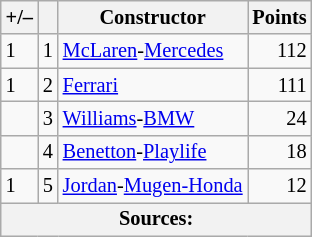<table class="wikitable" style="font-size: 85%;">
<tr>
<th scope="col">+/–</th>
<th scope="col"></th>
<th scope="col">Constructor</th>
<th scope="col">Points</th>
</tr>
<tr>
<td align="left"> 1</td>
<td align="center">1</td>
<td> <a href='#'>McLaren</a>-<a href='#'>Mercedes</a></td>
<td align="right">112</td>
</tr>
<tr>
<td align="left"> 1</td>
<td align="center">2</td>
<td> <a href='#'>Ferrari</a></td>
<td align="right">111</td>
</tr>
<tr>
<td align="left"></td>
<td align="center">3</td>
<td> <a href='#'>Williams</a>-<a href='#'>BMW</a></td>
<td align="right">24</td>
</tr>
<tr>
<td align="left"></td>
<td align="center">4</td>
<td> <a href='#'>Benetton</a>-<a href='#'>Playlife</a></td>
<td align="right">18</td>
</tr>
<tr>
<td align="left"> 1</td>
<td align="center">5</td>
<td> <a href='#'>Jordan</a>-<a href='#'>Mugen-Honda</a></td>
<td align="right">12</td>
</tr>
<tr>
<th colspan=4>Sources:</th>
</tr>
</table>
